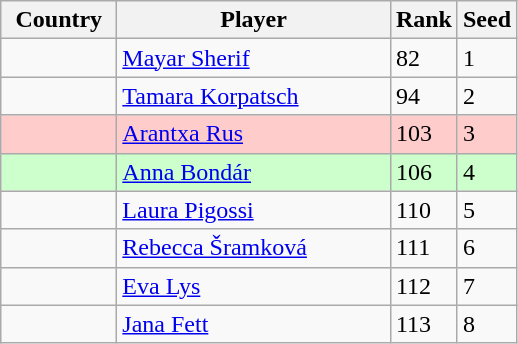<table class="wikitable nowrap">
<tr>
<th width="70">Country</th>
<th width="175">Player</th>
<th>Rank</th>
<th>Seed</th>
</tr>
<tr>
<td></td>
<td><a href='#'>Mayar Sherif</a></td>
<td>82</td>
<td>1</td>
</tr>
<tr>
<td></td>
<td><a href='#'>Tamara Korpatsch</a></td>
<td>94</td>
<td>2</td>
</tr>
<tr style="background:#fcc;">
<td></td>
<td><a href='#'>Arantxa Rus</a></td>
<td>103</td>
<td>3</td>
</tr>
<tr style="background:#cfc;">
<td></td>
<td><a href='#'>Anna Bondár</a></td>
<td>106</td>
<td>4</td>
</tr>
<tr>
<td></td>
<td><a href='#'>Laura Pigossi</a></td>
<td>110</td>
<td>5</td>
</tr>
<tr>
<td></td>
<td><a href='#'>Rebecca Šramková</a></td>
<td>111</td>
<td>6</td>
</tr>
<tr>
<td></td>
<td><a href='#'>Eva Lys</a></td>
<td>112</td>
<td>7</td>
</tr>
<tr>
<td></td>
<td><a href='#'>Jana Fett</a></td>
<td>113</td>
<td>8</td>
</tr>
</table>
